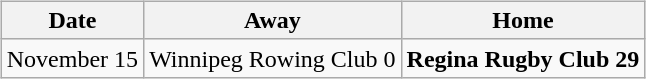<table cellspacing="10">
<tr>
<td valign="top"><br><table class="wikitable">
<tr>
<th>Date</th>
<th>Away</th>
<th>Home</th>
</tr>
<tr>
<td>November 15</td>
<td>Winnipeg Rowing Club 0</td>
<td><strong>Regina Rugby Club 29</strong></td>
</tr>
</table>
</td>
</tr>
</table>
